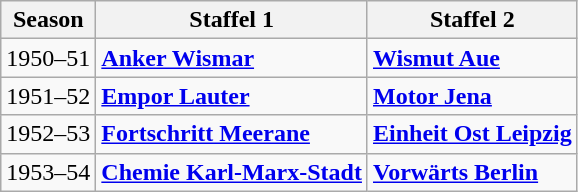<table class="wikitable">
<tr>
<th>Season</th>
<th>Staffel 1</th>
<th>Staffel 2</th>
</tr>
<tr>
<td>1950–51</td>
<td><strong><a href='#'>Anker Wismar</a></strong></td>
<td><strong><a href='#'>Wismut Aue</a></strong></td>
</tr>
<tr>
<td>1951–52</td>
<td><strong><a href='#'>Empor Lauter</a></strong></td>
<td><strong><a href='#'>Motor Jena</a></strong></td>
</tr>
<tr>
<td>1952–53</td>
<td><strong><a href='#'>Fortschritt Meerane</a></strong></td>
<td><strong><a href='#'>Einheit Ost Leipzig</a></strong></td>
</tr>
<tr>
<td>1953–54</td>
<td><strong><a href='#'>Chemie Karl-Marx-Stadt</a></strong></td>
<td><strong><a href='#'>Vorwärts Berlin</a></strong></td>
</tr>
</table>
